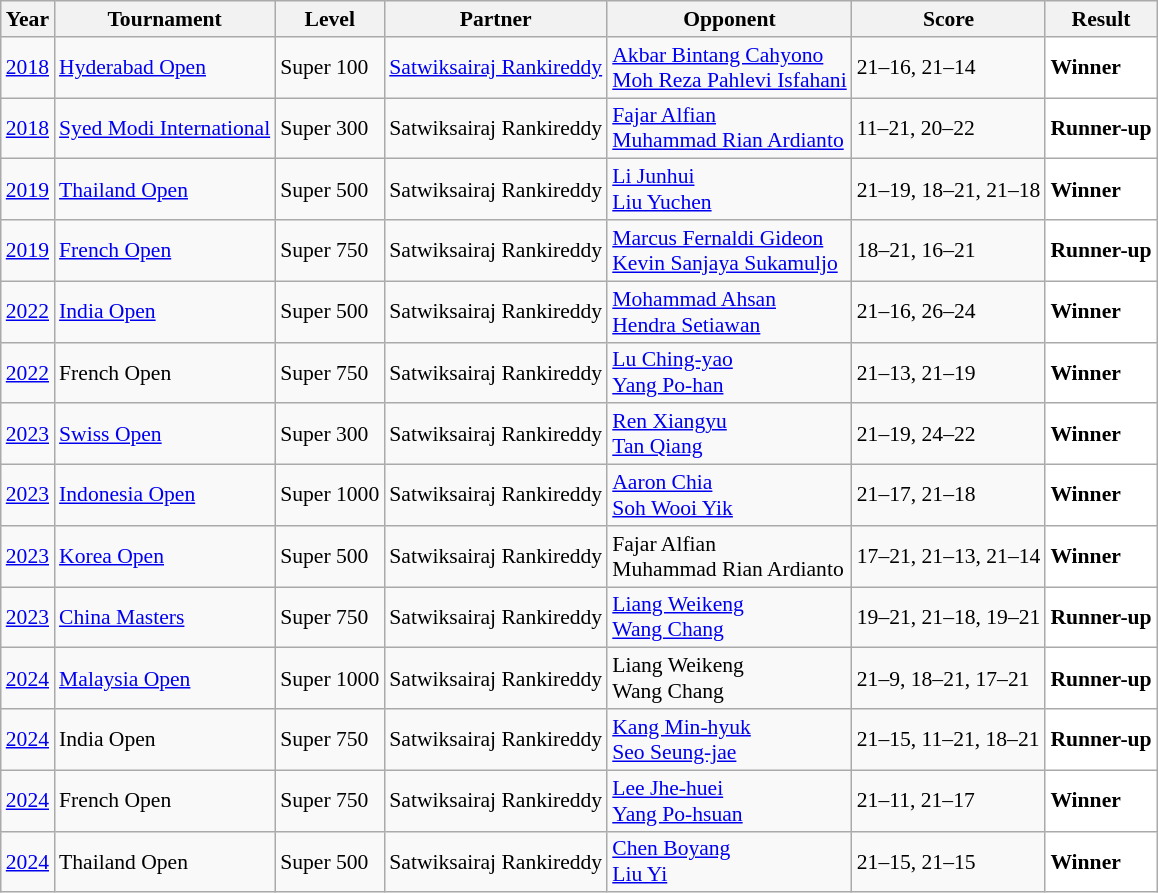<table class="sortable wikitable" style="font-size: 90%;">
<tr>
<th>Year</th>
<th>Tournament</th>
<th>Level</th>
<th>Partner</th>
<th>Opponent</th>
<th>Score</th>
<th>Result</th>
</tr>
<tr>
<td align="center"><a href='#'>2018</a></td>
<td align="left"><a href='#'>Hyderabad Open</a></td>
<td align="left">Super 100</td>
<td align="left"> <a href='#'>Satwiksairaj Rankireddy</a></td>
<td align="left"> <a href='#'>Akbar Bintang Cahyono</a><br> <a href='#'>Moh Reza Pahlevi Isfahani</a></td>
<td align="left">21–16, 21–14</td>
<td style="text-align:left; background:white"> <strong>Winner</strong></td>
</tr>
<tr>
<td align="center"><a href='#'>2018</a></td>
<td align="left"><a href='#'>Syed Modi International</a></td>
<td align="left">Super 300</td>
<td align="left"> Satwiksairaj Rankireddy</td>
<td align="left"> <a href='#'>Fajar Alfian</a><br> <a href='#'>Muhammad Rian Ardianto</a></td>
<td align="left">11–21, 20–22</td>
<td style="text-align:left; background:white"> <strong>Runner-up</strong></td>
</tr>
<tr>
<td align="center"><a href='#'>2019</a></td>
<td align="left"><a href='#'>Thailand Open</a></td>
<td align="left">Super 500</td>
<td align="left"> Satwiksairaj Rankireddy</td>
<td align="left"> <a href='#'>Li Junhui</a><br> <a href='#'>Liu Yuchen</a></td>
<td align="left">21–19, 18–21, 21–18</td>
<td style="text-align:left; background:white"> <strong>Winner</strong></td>
</tr>
<tr>
<td align="center"><a href='#'>2019</a></td>
<td align="left"><a href='#'>French Open</a></td>
<td align="left">Super 750</td>
<td align="left"> Satwiksairaj Rankireddy</td>
<td align="left"> <a href='#'>Marcus Fernaldi Gideon</a><br> <a href='#'>Kevin Sanjaya Sukamuljo</a></td>
<td align="left">18–21, 16–21</td>
<td style="text-align:left; background:white"> <strong>Runner-up</strong></td>
</tr>
<tr>
<td align="center"><a href='#'>2022</a></td>
<td align="left"><a href='#'>India Open</a></td>
<td align="left">Super 500</td>
<td align="left"> Satwiksairaj Rankireddy</td>
<td align="left"> <a href='#'>Mohammad Ahsan</a><br> <a href='#'>Hendra Setiawan</a></td>
<td align="left">21–16, 26–24</td>
<td style="text-align:left; background:white"> <strong>Winner</strong></td>
</tr>
<tr>
<td align="center"><a href='#'>2022</a></td>
<td align="left">French Open</td>
<td align="left">Super 750</td>
<td align="left"> Satwiksairaj Rankireddy</td>
<td align="left"> <a href='#'>Lu Ching-yao</a><br> <a href='#'>Yang Po-han</a></td>
<td align="left">21–13, 21–19</td>
<td style="text-align:left; background:white"> <strong>Winner</strong></td>
</tr>
<tr>
<td align="center"><a href='#'>2023</a></td>
<td align="left"><a href='#'>Swiss Open</a></td>
<td align="left">Super 300</td>
<td align="left"> Satwiksairaj Rankireddy</td>
<td align="left"> <a href='#'>Ren Xiangyu</a><br> <a href='#'>Tan Qiang</a></td>
<td align="left">21–19, 24–22</td>
<td style="text-align:left; background:white"> <strong>Winner</strong></td>
</tr>
<tr>
<td align="center"><a href='#'>2023</a></td>
<td align="left"><a href='#'>Indonesia Open</a></td>
<td align="left">Super 1000</td>
<td align="left"> Satwiksairaj Rankireddy</td>
<td align="left"> <a href='#'>Aaron Chia</a><br> <a href='#'>Soh Wooi Yik</a></td>
<td algin="left">21–17, 21–18</td>
<td style="text-align:left; background:white"> <strong>Winner</strong></td>
</tr>
<tr>
<td align="center"><a href='#'>2023</a></td>
<td align="left"><a href='#'>Korea Open</a></td>
<td align="left">Super 500</td>
<td align="left"> Satwiksairaj Rankireddy</td>
<td align="left"> Fajar Alfian<br> Muhammad Rian Ardianto</td>
<td algin="left">17–21, 21–13, 21–14</td>
<td style="text-align:left; background:white"> <strong>Winner</strong></td>
</tr>
<tr>
<td align="center"><a href='#'>2023</a></td>
<td align="left"><a href='#'>China Masters</a></td>
<td align="left">Super 750</td>
<td align="left"> Satwiksairaj Rankireddy</td>
<td align="left"> <a href='#'>Liang Weikeng</a><br> <a href='#'>Wang Chang</a></td>
<td algin="left">19–21, 21–18, 19–21</td>
<td style="text-align:left; background:white"> <strong>Runner-up</strong></td>
</tr>
<tr>
<td align="center"><a href='#'>2024</a></td>
<td align="left"><a href='#'>Malaysia Open</a></td>
<td align="left">Super 1000</td>
<td align="left"> Satwiksairaj Rankireddy</td>
<td align="left"> Liang Weikeng<br> Wang Chang</td>
<td align="left">21–9, 18–21, 17–21</td>
<td style="text-align:left; background:white"> <strong>Runner-up</strong></td>
</tr>
<tr>
<td align="center"><a href='#'>2024</a></td>
<td align="left">India Open</td>
<td align="left">Super 750</td>
<td align="left"> Satwiksairaj Rankireddy</td>
<td align="left"> <a href='#'>Kang Min-hyuk</a><br> <a href='#'>Seo Seung-jae</a></td>
<td align="left">21–15, 11–21, 18–21</td>
<td style="text-align:left; background:white"> <strong>Runner-up</strong></td>
</tr>
<tr>
<td align="center"><a href='#'>2024</a></td>
<td align="left">French Open</td>
<td align="left">Super 750</td>
<td align="left"> Satwiksairaj Rankireddy</td>
<td align="left"> <a href='#'>Lee Jhe-huei</a><br> <a href='#'>Yang Po-hsuan</a></td>
<td align="left">21–11, 21–17</td>
<td style="text-align:left; background:white"> <strong>Winner</strong></td>
</tr>
<tr>
<td align="center"><a href='#'>2024</a></td>
<td align="left">Thailand Open</td>
<td align="left">Super 500</td>
<td align="left"> Satwiksairaj Rankireddy</td>
<td align="left"> <a href='#'>Chen Boyang</a><br> <a href='#'>Liu Yi</a></td>
<td align="left">21–15, 21–15</td>
<td style="text-align:left; background:white"> <strong>Winner</strong></td>
</tr>
</table>
